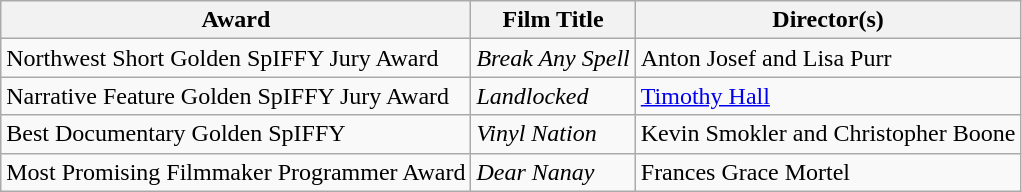<table class="wikitable">
<tr>
<th>Award</th>
<th>Film Title</th>
<th>Director(s)</th>
</tr>
<tr>
<td>Northwest Short Golden SpIFFY Jury Award</td>
<td><em>Break Any Spell</em></td>
<td>Anton Josef and Lisa Purr</td>
</tr>
<tr>
<td>Narrative Feature Golden SpIFFY Jury Award</td>
<td><em>Landlocked</em></td>
<td><a href='#'>Timothy Hall</a></td>
</tr>
<tr>
<td>Best Documentary Golden SpIFFY</td>
<td><em>Vinyl Nation</em></td>
<td>Kevin Smokler and Christopher Boone</td>
</tr>
<tr>
<td>Most Promising Filmmaker Programmer Award</td>
<td><em>Dear Nanay</em></td>
<td>Frances Grace Mortel</td>
</tr>
</table>
